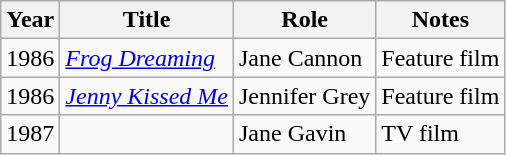<table class="wikitable sortable">
<tr>
<th>Year</th>
<th>Title</th>
<th>Role</th>
<th class="unsortable">Notes</th>
</tr>
<tr>
<td>1986</td>
<td><em><a href='#'>Frog Dreaming</a></em></td>
<td>Jane Cannon</td>
<td>Feature film</td>
</tr>
<tr>
<td>1986</td>
<td><em><a href='#'>Jenny Kissed Me</a></em></td>
<td>Jennifer Grey</td>
<td>Feature film</td>
</tr>
<tr>
<td>1987</td>
<td><em></em></td>
<td>Jane Gavin</td>
<td>TV film</td>
</tr>
</table>
